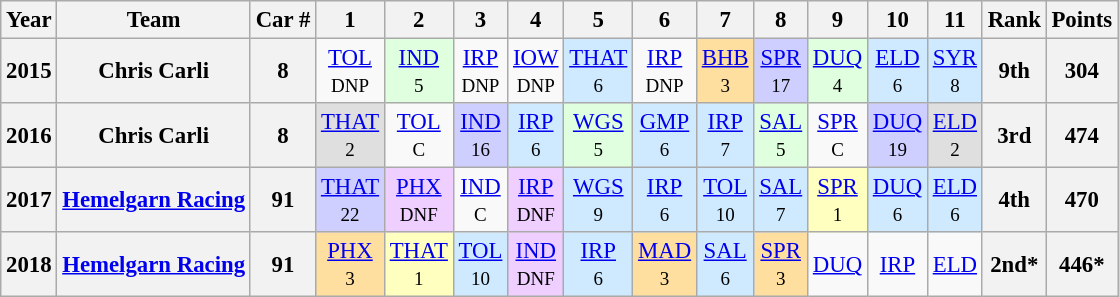<table class="wikitable" style="text-align:center; font-size:95%">
<tr>
<th>Year</th>
<th>Team</th>
<th>Car #</th>
<th>1</th>
<th>2</th>
<th>3</th>
<th>4</th>
<th>5</th>
<th>6</th>
<th>7</th>
<th>8</th>
<th>9</th>
<th>10</th>
<th>11</th>
<th>Rank</th>
<th>Points</th>
</tr>
<tr>
<th>2015</th>
<th>Chris Carli</th>
<th>8</th>
<td style="background:#;"><a href='#'>TOL</a><br><small>DNP</small></td>
<td style="background:#DFFFDF;"><a href='#'>IND</a><br><small>5</small></td>
<td style="background:#;"><a href='#'>IRP</a><br><small>DNP</small></td>
<td style="background:#;"><a href='#'>IOW</a><br><small>DNP</small></td>
<td style="background:#CFEAFF;"><a href='#'>THAT</a><br><small>6</small></td>
<td style="background:#;"><a href='#'>IRP</a><br><small>DNP</small></td>
<td style="background:#FFDF9F;"><a href='#'>BHB</a><br><small>3</small></td>
<td style="background:#CFCFFF;"><a href='#'>SPR</a><br><small>17</small></td>
<td style="background:#DFFFDF;"><a href='#'>DUQ</a><br><small>4</small></td>
<td style="background:#CFEAFF;"><a href='#'>ELD</a><br><small>6</small></td>
<td style="background:#CFEAFF;"><a href='#'>SYR</a><br><small>8</small></td>
<th>9th</th>
<th>304</th>
</tr>
<tr>
<th>2016</th>
<th>Chris Carli</th>
<th>8</th>
<td style="background:#DFDFDF;"><a href='#'>THAT</a><br><small>2</small></td>
<td style="background:#;"><a href='#'>TOL</a><br><small>C</small></td>
<td style="background:#CFCFFF;"><a href='#'>IND</a><br><small>16</small></td>
<td style="background:#CFEAFF;"><a href='#'>IRP</a><br><small>6</small></td>
<td style="background:#DFFFDF;"><a href='#'>WGS</a><br><small>5</small></td>
<td style="background:#CFEAFF;"><a href='#'>GMP</a><br><small>6</small></td>
<td style="background:#CFEAFF;"><a href='#'>IRP</a><br><small>7</small></td>
<td style="background:#DFFFDF;"><a href='#'>SAL</a><br><small>5</small></td>
<td style="background:#;"><a href='#'>SPR</a><br><small>C</small></td>
<td style="background:#CFCFFF;"><a href='#'>DUQ</a><br><small>19</small></td>
<td style="background:#DFDFDF;"><a href='#'>ELD</a><br><small>2</small></td>
<th>3rd</th>
<th>474</th>
</tr>
<tr>
<th>2017</th>
<th><a href='#'>Hemelgarn Racing</a></th>
<th>91</th>
<td style="background:#CFCFFF;"><a href='#'>THAT</a><br><small>22</small></td>
<td style="background:#EFCFFF;"><a href='#'>PHX</a><br><small>DNF</small></td>
<td style="background:#;"><a href='#'>IND</a><br><small>C</small></td>
<td style="background:#EFCFFF;"><a href='#'>IRP</a><br><small>DNF</small></td>
<td style="background:#CFEAFF;"><a href='#'>WGS</a><br><small>9</small></td>
<td style="background:#CFEAFF;"><a href='#'>IRP</a><br><small>6</small></td>
<td style="background:#CFEAFF;"><a href='#'>TOL</a><br><small>10</small></td>
<td style="background:#CFEAFF;"><a href='#'>SAL</a><br><small>7</small></td>
<td style="background:#FFFFBF;"><a href='#'>SPR</a><br><small>1</small></td>
<td style="background:#CFEAFF;"><a href='#'>DUQ</a><br><small>6</small></td>
<td style="background:#CFEAFF;"><a href='#'>ELD</a><br><small>6</small></td>
<th>4th</th>
<th>470</th>
</tr>
<tr>
<th>2018</th>
<th><a href='#'>Hemelgarn Racing</a></th>
<th>91</th>
<td style="background:#FFDF9F;"><a href='#'>PHX</a><br><small>3</small></td>
<td style="background:#FFFFBF;"><a href='#'>THAT</a><br><small>1</small></td>
<td style="background:#CFEAFF;"><a href='#'>TOL</a><br><small>10</small></td>
<td style="background:#EFCFFF;"><a href='#'>IND</a><br><small>DNF</small></td>
<td style="background:#CFEAFF;"><a href='#'>IRP</a><br><small>6</small></td>
<td style="background:#FFDF9F;"><a href='#'>MAD</a><br><small>3</small></td>
<td style="background:#CFEAFF;"><a href='#'>SAL</a><br><small>6</small></td>
<td style="background:#FFDF9F;"><a href='#'>SPR</a><br><small>3</small></td>
<td style="background:#;"><a href='#'>DUQ</a><br><small></small></td>
<td style="background:#;"><a href='#'>IRP</a><br><small></small></td>
<td style="background:#;"><a href='#'>ELD</a><br><small></small></td>
<th>2nd*</th>
<th>446*</th>
</tr>
</table>
